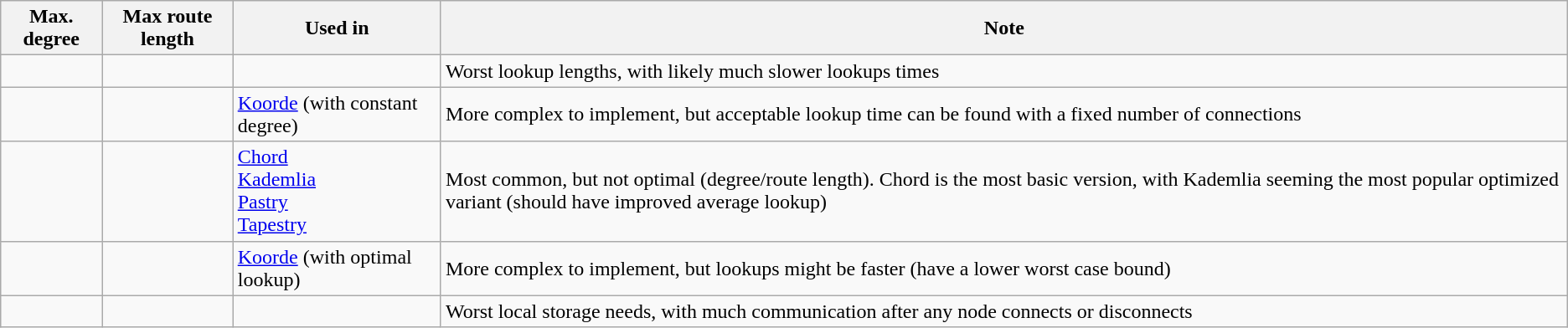<table class="wikitable">
<tr>
<th>Max. degree</th>
<th>Max route length</th>
<th>Used in</th>
<th>Note</th>
</tr>
<tr>
<td></td>
<td></td>
<td></td>
<td>Worst lookup lengths, with likely much slower lookups times</td>
</tr>
<tr>
<td></td>
<td></td>
<td><a href='#'>Koorde</a> (with constant degree)</td>
<td>More complex to implement, but acceptable lookup time can be found with a fixed number of connections</td>
</tr>
<tr>
<td></td>
<td></td>
<td><a href='#'>Chord</a> <br> <a href='#'>Kademlia</a> <br> <a href='#'>Pastry</a> <br> <a href='#'>Tapestry</a></td>
<td>Most common, but not optimal (degree/route length).  Chord is the most basic version, with Kademlia seeming the most popular optimized variant (should have improved average lookup)</td>
</tr>
<tr>
<td></td>
<td></td>
<td><a href='#'>Koorde</a> (with optimal lookup)</td>
<td>More complex to implement, but lookups might be faster (have a lower worst case bound)</td>
</tr>
<tr>
<td></td>
<td></td>
<td></td>
<td>Worst local storage needs, with much communication after any node connects or disconnects</td>
</tr>
</table>
